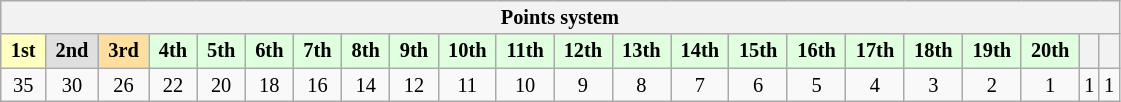<table class="wikitable" style="font-size:85%; text-align:center">
<tr>
<th colspan="22">Points system</th>
</tr>
<tr>
<td style="background:#ffffbf;"> <strong>1st</strong> </td>
<td style="background:#dfdfdf;"> <strong>2nd</strong> </td>
<td style="background:#ffdf9f;"> <strong>3rd</strong> </td>
<td style="background:#dfffdf;"> <strong>4th</strong> </td>
<td style="background:#dfffdf;"> <strong>5th</strong> </td>
<td style="background:#dfffdf;"> <strong>6th</strong> </td>
<td style="background:#dfffdf;"> <strong>7th</strong> </td>
<td style="background:#dfffdf;"> <strong>8th</strong> </td>
<td style="background:#dfffdf;"> <strong>9th</strong> </td>
<td style="background:#dfffdf;"> <strong>10th</strong> </td>
<td style="background:#dfffdf;"> <strong>11th</strong> </td>
<td style="background:#dfffdf;"> <strong>12th</strong> </td>
<td style="background:#dfffdf;"> <strong>13th</strong> </td>
<td style="background:#dfffdf;"> <strong>14th</strong> </td>
<td style="background:#dfffdf;"> <strong>15th</strong> </td>
<td style="background:#dfffdf;"> <strong>16th</strong> </td>
<td style="background:#dfffdf;"> <strong>17th</strong> </td>
<td style="background:#dfffdf;"> <strong>18th</strong> </td>
<td style="background:#dfffdf;"> <strong>19th</strong> </td>
<td style="background:#dfffdf;"> <strong>20th</strong> </td>
<th></th>
<th></th>
</tr>
<tr>
<td>35</td>
<td>30</td>
<td>26</td>
<td>22</td>
<td>20</td>
<td>18</td>
<td>16</td>
<td>14</td>
<td>12</td>
<td>11</td>
<td>10</td>
<td>9</td>
<td>8</td>
<td>7</td>
<td>6</td>
<td>5</td>
<td>4</td>
<td>3</td>
<td>2</td>
<td>1</td>
<td>1</td>
<td>1</td>
</tr>
</table>
